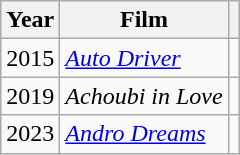<table class="wikitable sortable">
<tr>
<th>Year</th>
<th>Film</th>
<th></th>
</tr>
<tr>
<td>2015</td>
<td><em><a href='#'>Auto Driver</a></em></td>
<td></td>
</tr>
<tr>
<td>2019</td>
<td><em>Achoubi in Love</em></td>
<td></td>
</tr>
<tr>
<td>2023</td>
<td><em><a href='#'>Andro Dreams</a></em></td>
<td></td>
</tr>
</table>
